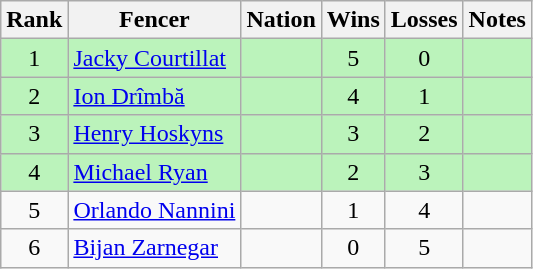<table class="wikitable sortable" style="text-align:center">
<tr>
<th>Rank</th>
<th>Fencer</th>
<th>Nation</th>
<th>Wins</th>
<th>Losses</th>
<th>Notes</th>
</tr>
<tr bgcolor=bbf3bb>
<td>1</td>
<td align=left><a href='#'>Jacky Courtillat</a></td>
<td align=left></td>
<td>5</td>
<td>0</td>
<td></td>
</tr>
<tr bgcolor=bbf3bb>
<td>2</td>
<td align=left><a href='#'>Ion Drîmbă</a></td>
<td align=left></td>
<td>4</td>
<td>1</td>
<td></td>
</tr>
<tr bgcolor=bbf3bb>
<td>3</td>
<td align=left><a href='#'>Henry Hoskyns</a></td>
<td align=left></td>
<td>3</td>
<td>2</td>
<td></td>
</tr>
<tr bgcolor=bbf3bb>
<td>4</td>
<td align=left><a href='#'>Michael Ryan</a></td>
<td align=left></td>
<td>2</td>
<td>3</td>
<td></td>
</tr>
<tr>
<td>5</td>
<td align=left><a href='#'>Orlando Nannini</a></td>
<td align=left></td>
<td>1</td>
<td>4</td>
<td></td>
</tr>
<tr>
<td>6</td>
<td align=left><a href='#'>Bijan Zarnegar</a></td>
<td align=left></td>
<td>0</td>
<td>5</td>
<td></td>
</tr>
</table>
